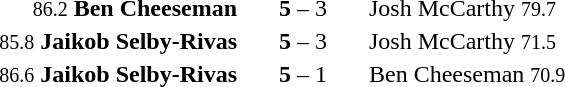<table style="text-align:center">
<tr>
<th width=233></th>
<th width=80></th>
<th width=233></th>
</tr>
<tr>
<td align=right><small>86.2</small> <strong>Ben Cheeseman</strong> </td>
<td><strong>5</strong> – 3</td>
<td align=left> Josh McCarthy <small>79.7</small></td>
</tr>
<tr>
<td align=right><small>85.8</small> <strong>Jaikob Selby-Rivas</strong> </td>
<td><strong>5</strong> – 3</td>
<td align=left> Josh McCarthy <small>71.5</small></td>
</tr>
<tr>
<td align=right><small>86.6</small> <strong>Jaikob Selby-Rivas</strong> </td>
<td><strong>5</strong> – 1</td>
<td align=left> Ben Cheeseman <small>70.9</small></td>
</tr>
</table>
